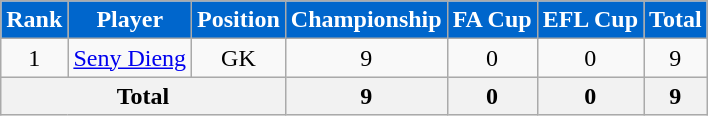<table class="wikitable">
<tr>
<th style=background-color:#0066CC;color:#FFFFFF>Rank</th>
<th style=background-color:#0066CC;color:#FFFFFF>Player</th>
<th style=background-color:#0066CC;color:#FFFFFF>Position</th>
<th style=background-color:#0066CC;color:#FFFFFF>Championship</th>
<th style=background-color:#0066CC;color:#FFFFFF>FA Cup</th>
<th style=background-color:#0066CC;color:#FFFFFF>EFL Cup</th>
<th style=background-color:#0066CC;color:#FFFFFF>Total</th>
</tr>
<tr>
<td align=center valign=top rowspan=1>1</td>
<td> <a href='#'>Seny Dieng</a></td>
<td align=center>GK</td>
<td align=center>9</td>
<td align=center>0</td>
<td align=center>0</td>
<td align=center>9</td>
</tr>
<tr>
<th colspan=3>Total</th>
<th>9</th>
<th>0</th>
<th>0</th>
<th>9</th>
</tr>
</table>
